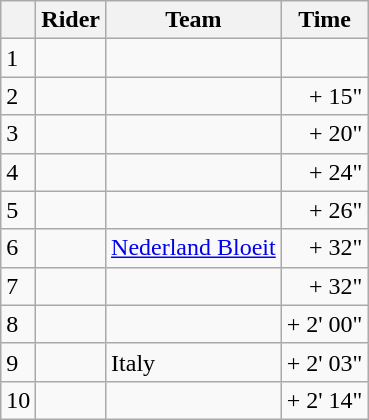<table class="wikitable">
<tr>
<th></th>
<th>Rider</th>
<th>Team</th>
<th>Time</th>
</tr>
<tr>
<td>1</td>
<td><strong></strong></td>
<td></td>
<td align="right"></td>
</tr>
<tr>
<td>2</td>
<td></td>
<td></td>
<td align="right">+ 15"</td>
</tr>
<tr>
<td>3</td>
<td></td>
<td></td>
<td align="right">+ 20"</td>
</tr>
<tr>
<td>4</td>
<td></td>
<td></td>
<td align="right">+ 24"</td>
</tr>
<tr>
<td>5</td>
<td></td>
<td></td>
<td align="right">+ 26"</td>
</tr>
<tr>
<td>6</td>
<td></td>
<td><a href='#'>Nederland Bloeit</a></td>
<td align="right">+ 32"</td>
</tr>
<tr>
<td>7</td>
<td></td>
<td></td>
<td align="right">+ 32"</td>
</tr>
<tr>
<td>8</td>
<td></td>
<td></td>
<td align="right">+ 2' 00"</td>
</tr>
<tr>
<td>9</td>
<td></td>
<td>Italy</td>
<td align="right">+ 2' 03"</td>
</tr>
<tr>
<td>10</td>
<td></td>
<td></td>
<td align="right">+ 2' 14"</td>
</tr>
</table>
